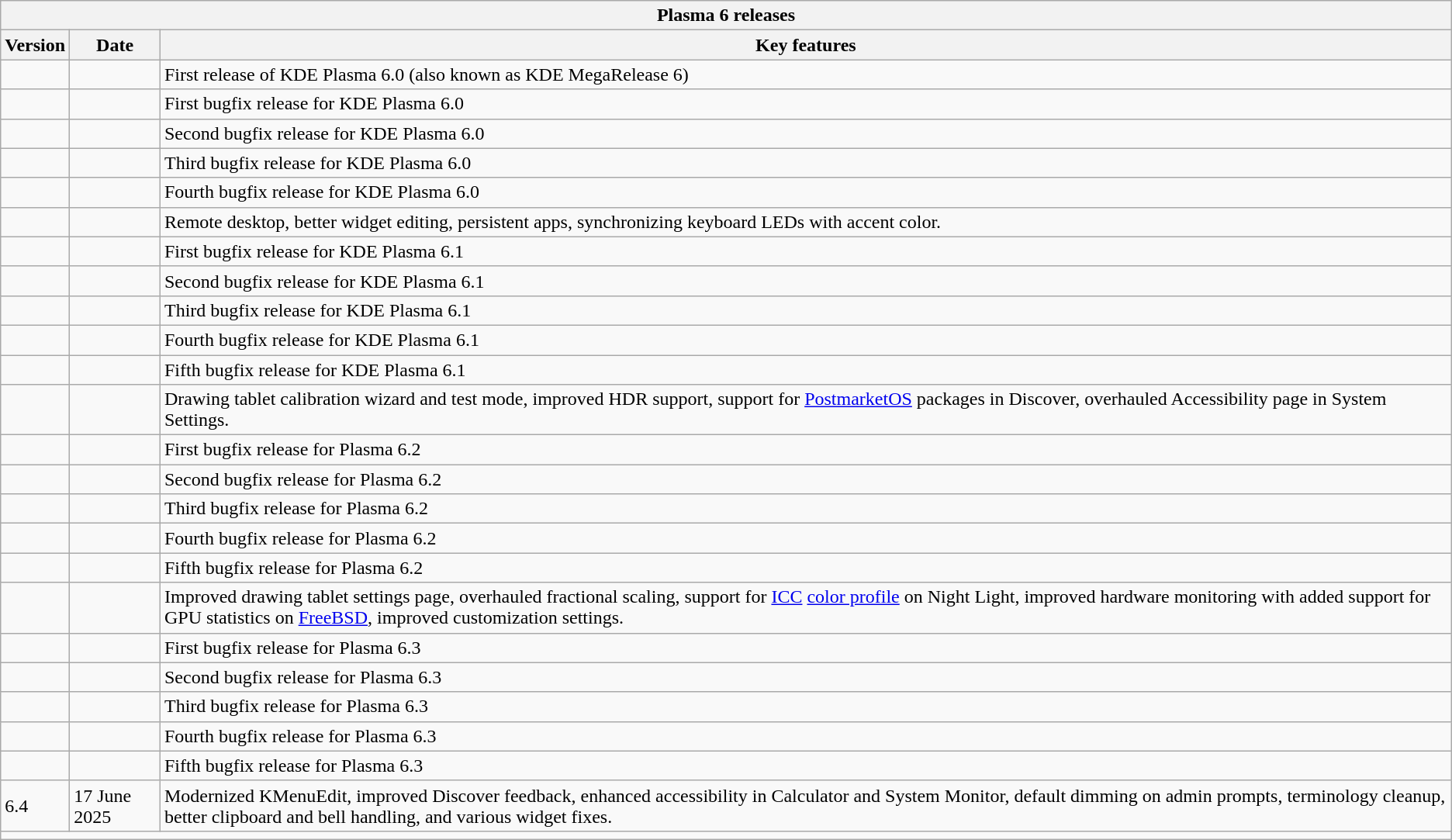<table class="wikitable">
<tr>
<th colspan="3">Plasma 6 releases</th>
</tr>
<tr>
<th>Version</th>
<th>Date</th>
<th>Key features</th>
</tr>
<tr>
<td></td>
<td></td>
<td>First release of KDE Plasma 6.0 (also known as KDE MegaRelease 6)</td>
</tr>
<tr>
<td></td>
<td></td>
<td>First bugfix release for KDE Plasma 6.0</td>
</tr>
<tr>
<td><br></td>
<td></td>
<td>Second bugfix release for KDE Plasma 6.0</td>
</tr>
<tr>
<td><br></td>
<td></td>
<td>Third bugfix release for KDE Plasma 6.0</td>
</tr>
<tr>
<td><br></td>
<td></td>
<td>Fourth bugfix release for KDE Plasma 6.0</td>
</tr>
<tr>
<td><br></td>
<td></td>
<td>Remote desktop, better widget editing, persistent apps, synchronizing keyboard LEDs with accent color.</td>
</tr>
<tr>
<td><br></td>
<td></td>
<td>First bugfix release for KDE Plasma 6.1</td>
</tr>
<tr>
<td><br></td>
<td></td>
<td>Second bugfix release for KDE Plasma 6.1</td>
</tr>
<tr>
<td><br></td>
<td></td>
<td>Third bugfix release for KDE Plasma 6.1</td>
</tr>
<tr>
<td></td>
<td></td>
<td>Fourth bugfix release for KDE Plasma 6.1</td>
</tr>
<tr>
<td><br></td>
<td></td>
<td>Fifth bugfix release for KDE Plasma 6.1</td>
</tr>
<tr>
<td><br></td>
<td></td>
<td>Drawing tablet calibration wizard and test mode, improved HDR support, support for <a href='#'>PostmarketOS</a> packages in Discover, overhauled Accessibility page in System Settings.</td>
</tr>
<tr>
<td><br></td>
<td></td>
<td>First bugfix release for Plasma 6.2</td>
</tr>
<tr>
<td><br></td>
<td></td>
<td>Second bugfix release for Plasma 6.2</td>
</tr>
<tr>
<td><br></td>
<td></td>
<td>Third bugfix release for Plasma 6.2</td>
</tr>
<tr>
<td><br></td>
<td></td>
<td>Fourth bugfix release for Plasma 6.2</td>
</tr>
<tr>
<td><br></td>
<td></td>
<td>Fifth bugfix release for Plasma 6.2</td>
</tr>
<tr>
<td><br></td>
<td></td>
<td>Improved drawing tablet settings page, overhauled fractional scaling, support for <a href='#'>ICC</a> <a href='#'>color profile</a> on Night Light, improved hardware monitoring with added support for GPU statistics on <a href='#'>FreeBSD</a>, improved customization settings.</td>
</tr>
<tr>
<td><br></td>
<td></td>
<td>First bugfix release for Plasma 6.3</td>
</tr>
<tr>
<td><br></td>
<td></td>
<td>Second bugfix release for Plasma 6.3</td>
</tr>
<tr>
<td><br></td>
<td></td>
<td>Third bugfix release for Plasma 6.3</td>
</tr>
<tr>
<td><br></td>
<td></td>
<td>Fourth bugfix release for Plasma 6.3</td>
</tr>
<tr>
<td><br></td>
<td></td>
<td>Fifth bugfix release for Plasma 6.3</td>
</tr>
<tr>
<td>6.4</td>
<td>17 June 2025</td>
<td>Modernized KMenuEdit, improved Discover feedback, enhanced accessibility in Calculator and System Monitor, default dimming on admin prompts, terminology cleanup, better clipboard and bell handling, and various widget fixes.</td>
</tr>
<tr>
<td colspan="3"><small></small></td>
</tr>
</table>
